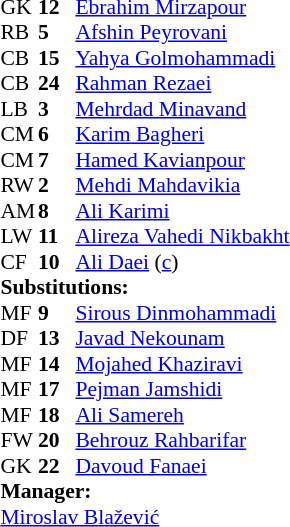<table style="font-size:90%; margin:0.2em auto;" cellspacing="0" cellpadding="0">
<tr>
<th width="25"></th>
<th width="25"></th>
</tr>
<tr>
<td>GK</td>
<td><strong>12</strong></td>
<td><a href='#'>Ebrahim Mirzapour</a></td>
</tr>
<tr>
<td>RB</td>
<td><strong>5</strong></td>
<td><a href='#'>Afshin Peyrovani</a></td>
</tr>
<tr>
<td>CB</td>
<td><strong>15</strong></td>
<td><a href='#'>Yahya Golmohammadi</a></td>
</tr>
<tr>
<td>CB</td>
<td><strong>24</strong></td>
<td><a href='#'>Rahman Rezaei</a></td>
</tr>
<tr>
<td>LB</td>
<td><strong>3</strong></td>
<td><a href='#'>Mehrdad Minavand</a></td>
</tr>
<tr>
<td>CM</td>
<td><strong>6</strong></td>
<td><a href='#'>Karim Bagheri</a></td>
<td></td>
</tr>
<tr>
<td>CM</td>
<td><strong>7</strong></td>
<td><a href='#'>Hamed Kavianpour</a></td>
</tr>
<tr>
<td>RW</td>
<td><strong>2</strong></td>
<td><a href='#'>Mehdi Mahdavikia</a></td>
<td></td>
</tr>
<tr>
<td>AM</td>
<td><strong>8</strong></td>
<td><a href='#'>Ali Karimi</a></td>
</tr>
<tr>
<td>LW</td>
<td><strong>11</strong></td>
<td><a href='#'>Alireza Vahedi Nikbakht</a></td>
</tr>
<tr>
<td>CF</td>
<td><strong>10</strong></td>
<td><a href='#'>Ali Daei</a> (<a href='#'>c</a>)</td>
</tr>
<tr>
<td colspan=3><strong>Substitutions:</strong></td>
</tr>
<tr>
<td>MF</td>
<td><strong>9</strong></td>
<td><a href='#'>Sirous Dinmohammadi</a></td>
</tr>
<tr>
<td>DF</td>
<td><strong>13</strong></td>
<td><a href='#'>Javad Nekounam</a></td>
</tr>
<tr>
<td>MF</td>
<td><strong>14</strong></td>
<td><a href='#'>Mojahed Khaziravi</a></td>
</tr>
<tr>
<td>MF</td>
<td><strong>17</strong></td>
<td><a href='#'>Pejman Jamshidi</a></td>
</tr>
<tr>
<td>MF</td>
<td><strong>18</strong></td>
<td><a href='#'>Ali Samereh</a></td>
</tr>
<tr>
<td>FW</td>
<td><strong>20</strong></td>
<td><a href='#'>Behrouz Rahbarifar</a></td>
</tr>
<tr>
<td>GK</td>
<td><strong>22</strong></td>
<td><a href='#'>Davoud Fanaei</a></td>
</tr>
<tr>
<td colspan=3><strong>Manager:</strong></td>
</tr>
<tr>
<td colspan="4"> <a href='#'>Miroslav Blažević</a></td>
</tr>
</table>
